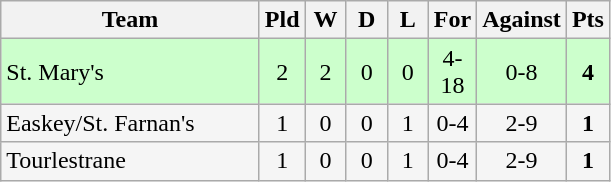<table class="wikitable">
<tr>
<th width=165>Team</th>
<th width=20>Pld</th>
<th width=20>W</th>
<th width=20>D</th>
<th width=20>L</th>
<th width=20>For</th>
<th width=20>Against</th>
<th width=20>Pts</th>
</tr>
<tr align=center style="background:#ccffcc;">
<td style="text-align:left;">St. Mary's</td>
<td>2</td>
<td>2</td>
<td>0</td>
<td>0</td>
<td>4-18</td>
<td>0-8</td>
<td><strong>4</strong></td>
</tr>
<tr align=center style="background:#f5f5f5;">
<td style="text-align:left;">Easkey/St. Farnan's</td>
<td>1</td>
<td>0</td>
<td>0</td>
<td>1</td>
<td>0-4</td>
<td>2-9</td>
<td><strong>1</strong></td>
</tr>
<tr align=center style="background:#f5f5f5;">
<td style="text-align:left;">Tourlestrane</td>
<td>1</td>
<td>0</td>
<td>0</td>
<td>1</td>
<td>0-4</td>
<td>2-9</td>
<td><strong>1</strong></td>
</tr>
</table>
